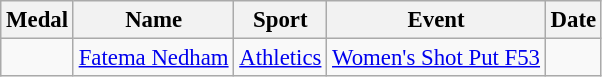<table class="wikitable sortable" style="font-size: 95%">
<tr>
<th>Medal</th>
<th>Name</th>
<th>Sport</th>
<th>Event</th>
<th>Date</th>
</tr>
<tr>
<td></td>
<td><a href='#'>Fatema Nedham</a></td>
<td><a href='#'>Athletics</a></td>
<td><a href='#'>Women's Shot Put F53</a></td>
<td></td>
</tr>
</table>
